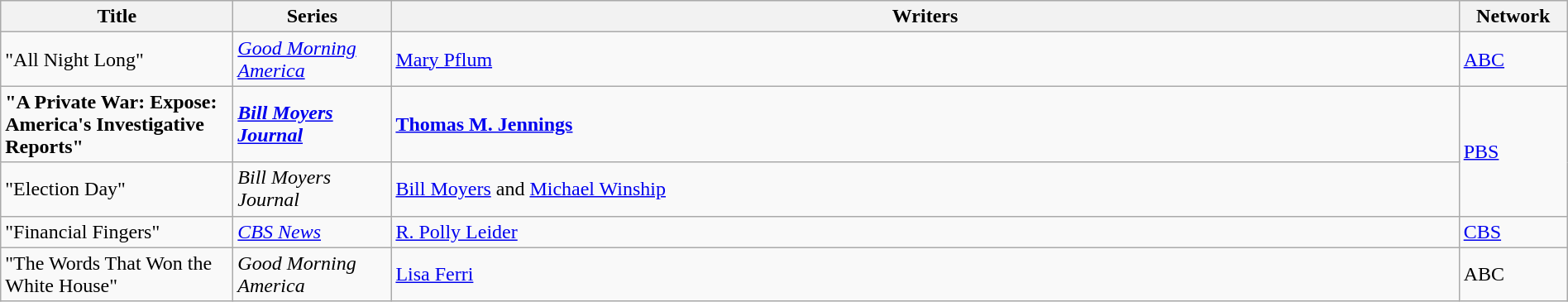<table class="wikitable" style="width:100%;">
<tr>
<th style="width:180px;">Title</th>
<th style="width:120px;">Series</th>
<th>Writers</th>
<th style="width:80px;">Network</th>
</tr>
<tr>
<td>"All Night Long"</td>
<td><em><a href='#'>Good Morning America</a></em></td>
<td><a href='#'>Mary Pflum</a></td>
<td><a href='#'>ABC</a></td>
</tr>
<tr>
<td><strong>"A Private War: Expose: America's Investigative Reports"</strong></td>
<td><strong><em><a href='#'>Bill Moyers Journal</a></em></strong></td>
<td><strong><a href='#'>Thomas M. Jennings</a></strong></td>
<td rowspan=2><a href='#'>PBS</a></td>
</tr>
<tr>
<td>"Election Day"</td>
<td><em>Bill Moyers Journal</em></td>
<td><a href='#'>Bill Moyers</a> and <a href='#'>Michael Winship</a></td>
</tr>
<tr>
<td>"Financial Fingers"</td>
<td><em><a href='#'>CBS News</a></em></td>
<td><a href='#'>R. Polly Leider</a></td>
<td><a href='#'>CBS</a></td>
</tr>
<tr>
<td>"The Words That Won the White House"</td>
<td><em>Good Morning America</em></td>
<td><a href='#'>Lisa Ferri</a></td>
<td>ABC</td>
</tr>
</table>
